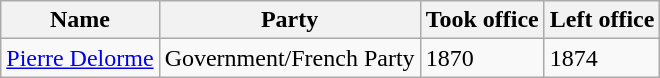<table class="wikitable">
<tr>
<th>Name</th>
<th>Party</th>
<th>Took office</th>
<th>Left office</th>
</tr>
<tr>
<td><a href='#'>Pierre Delorme</a></td>
<td>Government/French Party</td>
<td>1870</td>
<td>1874</td>
</tr>
</table>
